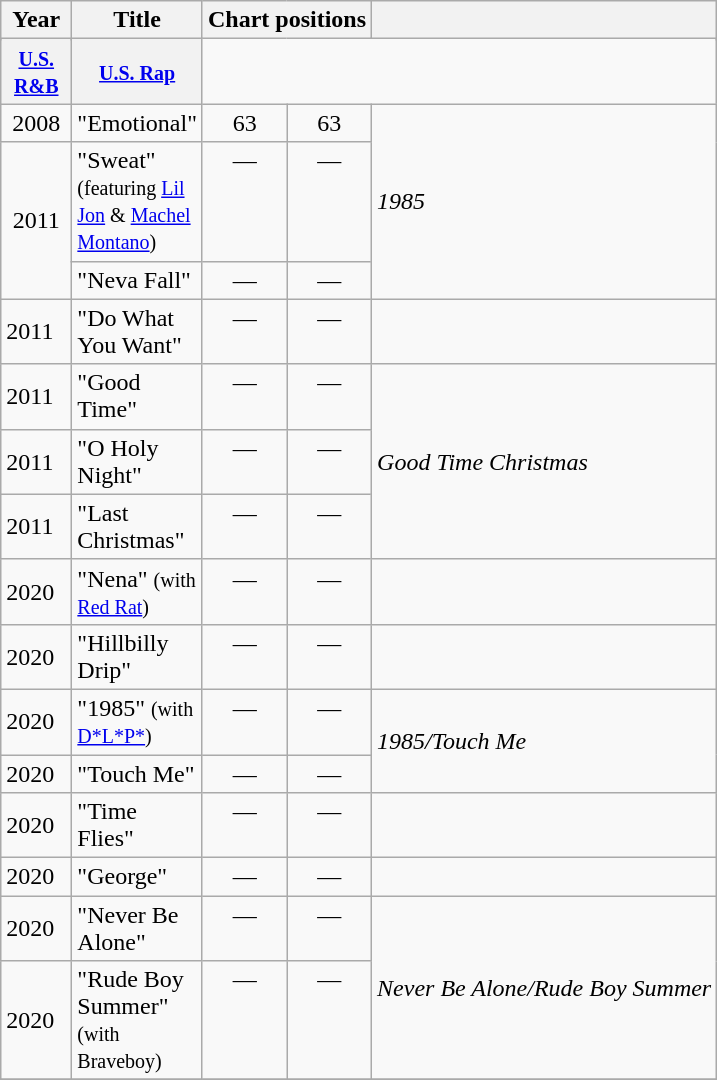<table class="wikitable">
<tr>
<th rowspan="2">Year</th>
<th rowspan="2">Title</th>
<th colspan="2">Chart positions</th>
<th rowspan="2"></th>
</tr>
<tr>
</tr>
<tr>
<th align="center" width="40"><small><a href='#'>U.S. R&B</a></small></th>
<th align="center" width="40"><small><a href='#'>U.S. Rap</a></small></th>
</tr>
<tr>
<td align="center" rowspan="1">2008</td>
<td align="left" valign="top">"Emotional"</td>
<td align="center" valign="top">63</td>
<td align="center" valign="top">63</td>
<td align="left" rowspan="3"><em>1985</em></td>
</tr>
<tr>
<td align="center" rowspan="2">2011</td>
<td align="left" valign="top">"Sweat" <small>(featuring <a href='#'>Lil Jon</a> & <a href='#'>Machel Montano</a>)</small></td>
<td align="center" valign="top">—</td>
<td align="center" valign="top">—</td>
</tr>
<tr>
<td align="left" valign="top">"Neva Fall"</td>
<td align="center" valign="top">—</td>
<td align="center" valign="top">—</td>
</tr>
<tr>
<td>2011</td>
<td>"Do What You Want"</td>
<td align="center" valign="top">—</td>
<td align="center" valign="top">—</td>
</tr>
<tr>
<td>2011</td>
<td>"Good Time"</td>
<td align="center" valign="top">—</td>
<td align="center" valign="top">—</td>
<td rowspan="3"><em>Good Time Christmas</em></td>
</tr>
<tr>
<td>2011</td>
<td>"O Holy Night"</td>
<td align="center" valign="top">—</td>
<td align="center" valign="top">—</td>
</tr>
<tr>
<td>2011</td>
<td>"Last Christmas"</td>
<td align="center" valign="top">—</td>
<td align="center" valign="top">—</td>
</tr>
<tr>
<td>2020</td>
<td>"Nena" <small>(with <a href='#'>Red Rat</a>)</small></td>
<td align="center" valign="top">—</td>
<td align="center" valign="top">—</td>
</tr>
<tr>
<td>2020</td>
<td>"Hillbilly Drip"</td>
<td align="center" valign="top">—</td>
<td align="center" valign="top">—</td>
<td></td>
</tr>
<tr>
<td>2020</td>
<td>"1985" <small>(with <a href='#'>D*L*P*</a>)</small></td>
<td align="center" valign="top">—</td>
<td align="center" valign="top">—</td>
<td rowspan="2"><em>1985/Touch Me</em></td>
</tr>
<tr>
<td>2020</td>
<td>"Touch Me"</td>
<td align="center" valign="top">—</td>
<td align="center" valign="top">—</td>
</tr>
<tr>
<td>2020</td>
<td>"Time Flies"</td>
<td align="center" valign="top">—</td>
<td align="center" valign="top">—</td>
<td></td>
</tr>
<tr>
<td>2020</td>
<td>"George"</td>
<td align="center" valign="top">—</td>
<td align="center" valign="top">—</td>
<td></td>
</tr>
<tr>
<td>2020</td>
<td>"Never Be Alone"</td>
<td align="center" valign="top">—</td>
<td align="center" valign="top">—</td>
<td rowspan="2"><em>Never Be Alone/Rude Boy Summer</em></td>
</tr>
<tr>
<td>2020</td>
<td>"Rude Boy Summer" <small>(with Braveboy)</small></td>
<td align="center" valign="top">—</td>
<td align="center" valign="top">—</td>
</tr>
<tr>
</tr>
</table>
